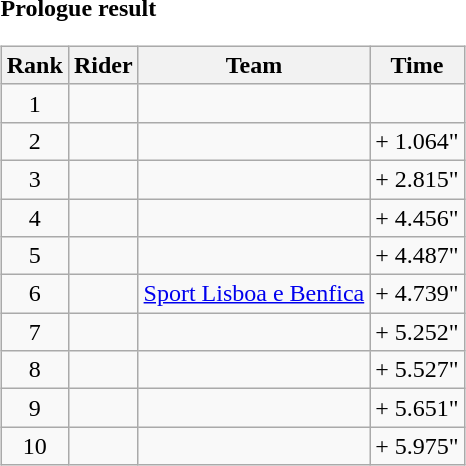<table>
<tr>
<td><strong>Prologue result</strong><br><table class="wikitable">
<tr>
<th scope="col">Rank</th>
<th scope="col">Rider</th>
<th scope="col">Team</th>
<th scope="col">Time</th>
</tr>
<tr>
<td style="text-align:center;">1</td>
<td></td>
<td></td>
<td style="text-align:right;"></td>
</tr>
<tr>
<td style="text-align:center;">2</td>
<td></td>
<td></td>
<td style="text-align:right;">+ 1.064"</td>
</tr>
<tr>
<td style="text-align:center;">3</td>
<td></td>
<td></td>
<td style="text-align:right;">+ 2.815"</td>
</tr>
<tr>
<td style="text-align:center;">4</td>
<td></td>
<td></td>
<td style="text-align:right;">+ 4.456"</td>
</tr>
<tr>
<td style="text-align:center;">5</td>
<td></td>
<td></td>
<td style="text-align:right;">+ 4.487"</td>
</tr>
<tr>
<td style="text-align:center;">6</td>
<td></td>
<td><a href='#'>Sport Lisboa e Benfica</a></td>
<td style="text-align:right;">+ 4.739"</td>
</tr>
<tr>
<td style="text-align:center;">7</td>
<td></td>
<td></td>
<td style="text-align:right;">+ 5.252"</td>
</tr>
<tr>
<td style="text-align:center;">8</td>
<td></td>
<td></td>
<td style="text-align:right;">+ 5.527"</td>
</tr>
<tr>
<td style="text-align:center;">9</td>
<td></td>
<td></td>
<td style="text-align:right;">+ 5.651"</td>
</tr>
<tr>
<td style="text-align:center;">10</td>
<td></td>
<td></td>
<td style="text-align:right;">+ 5.975"</td>
</tr>
</table>
</td>
</tr>
</table>
